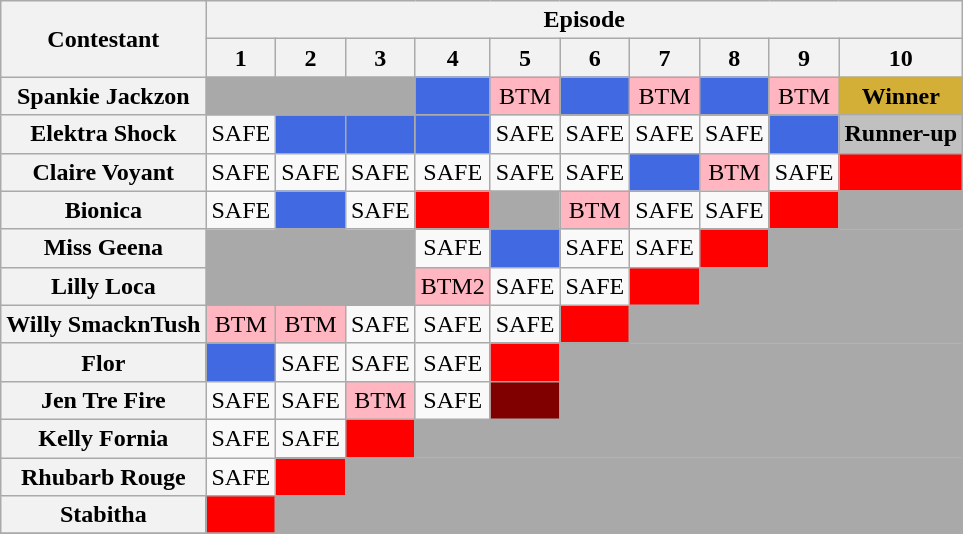<table class="wikitable" style="text-align:center">
<tr>
<th scope="col" rowspan="2">Contestant</th>
<th colspan="10">Episode</th>
</tr>
<tr>
<th scope="col">1</th>
<th scope="col">2</th>
<th scope="col">3</th>
<th scope="col">4</th>
<th scope="col">5</th>
<th scope="col">6</th>
<th scope="col">7</th>
<th scope="col">8</th>
<th scope="col">9</th>
<th scope="col">10</th>
</tr>
<tr>
<th scope="row">Spankie Jackzon</th>
<td bgcolor="darkgray" colspan="3"></td>
<td bgcolor="royalblue"><strong></strong></td>
<td bgcolor="lightpink">BTM</td>
<td bgcolor="royalblue"><strong></strong></td>
<td bgcolor="lightpink">BTM</td>
<td bgcolor="royalblue"><strong></strong></td>
<td bgcolor="lightpink">BTM</td>
<td bgcolor="#D4AF37"><strong>Winner</strong></td>
</tr>
<tr>
<th scope="row">Elektra Shock</th>
<td>SAFE</td>
<td bgcolor="royalblue"><strong></strong></td>
<td bgcolor="royalblue"><strong></strong></td>
<td bgcolor="royalblue"><strong></strong></td>
<td>SAFE</td>
<td>SAFE</td>
<td>SAFE</td>
<td>SAFE</td>
<td bgcolor="royalblue"><strong></strong></td>
<td bgcolor="silver" nowrap><strong>Runner-up</strong></td>
</tr>
<tr>
<th scope="row">Claire Voyant</th>
<td>SAFE</td>
<td>SAFE</td>
<td>SAFE</td>
<td>SAFE</td>
<td>SAFE</td>
<td>SAFE</td>
<td bgcolor="royalblue"><strong></strong></td>
<td bgcolor="lightpink">BTM</td>
<td>SAFE</td>
<td bgcolor="red"></td>
</tr>
<tr>
<th scope="row">Bionica</th>
<td>SAFE</td>
<td bgcolor="royalblue"><strong></strong></td>
<td>SAFE</td>
<td bgcolor="red"></td>
<td bgcolor="darkgray"></td>
<td bgcolor="lightpink">BTM</td>
<td>SAFE</td>
<td>SAFE</td>
<td bgcolor="red"></td>
<td bgcolor="darkgray"></td>
</tr>
<tr>
<th scope="row">Miss Geena</th>
<td bgcolor="darkgray" colspan="3"></td>
<td>SAFE</td>
<td bgcolor="royalblue"><strong></strong></td>
<td>SAFE</td>
<td>SAFE</td>
<td bgcolor="red"></td>
<td bgcolor="darkgray" colspan="2"></td>
</tr>
<tr>
<th scope="row">Lilly Loca</th>
<td bgcolor="darkgray" colspan="3"></td>
<td bgcolor="lightpink">BTM2</td>
<td>SAFE</td>
<td>SAFE</td>
<td bgcolor="red"></td>
<td bgcolor="darkgray" colspan="3"></td>
</tr>
<tr>
<th nowrap scope="row">Willy SmacknTush</th>
<td bgcolor="lightpink">BTM</td>
<td bgcolor="lightpink">BTM</td>
<td>SAFE</td>
<td>SAFE</td>
<td>SAFE</td>
<td bgcolor="red"></td>
<td bgcolor="darkgray" colspan="4"></td>
</tr>
<tr>
<th scope="row">Flor</th>
<td bgcolor="royalblue"><strong></strong></td>
<td>SAFE</td>
<td>SAFE</td>
<td>SAFE</td>
<td bgcolor="red"></td>
<td bgcolor="darkgray" colspan="5"></td>
</tr>
<tr>
<th scope="row">Jen Tre Fire</th>
<td>SAFE</td>
<td>SAFE</td>
<td bgcolor="lightpink">BTM</td>
<td>SAFE</td>
<td bgcolor="maroon"></td>
<td bgcolor="darkgray" colspan="6"></td>
</tr>
<tr>
<th scope="row">Kelly Fornia</th>
<td>SAFE</td>
<td>SAFE</td>
<td bgcolor="red"></td>
<td bgcolor="darkgray" colspan="7"></td>
</tr>
<tr>
<th scope="row">Rhubarb Rouge</th>
<td>SAFE</td>
<td bgcolor="red"></td>
<td bgcolor="darkgray" colspan="8"></td>
</tr>
<tr>
<th scope="row">Stabitha</th>
<td bgcolor="red"></td>
<td bgcolor="darkgray" colspan="9"></td>
</tr>
<tr>
</tr>
</table>
